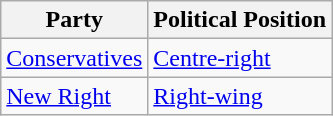<table class="wikitable mw-collapsible mw-collapsed">
<tr>
<th>Party</th>
<th>Political Position</th>
</tr>
<tr>
<td><a href='#'>Conservatives</a></td>
<td><a href='#'>Centre-right</a></td>
</tr>
<tr>
<td><a href='#'>New Right</a></td>
<td><a href='#'>Right-wing</a></td>
</tr>
</table>
